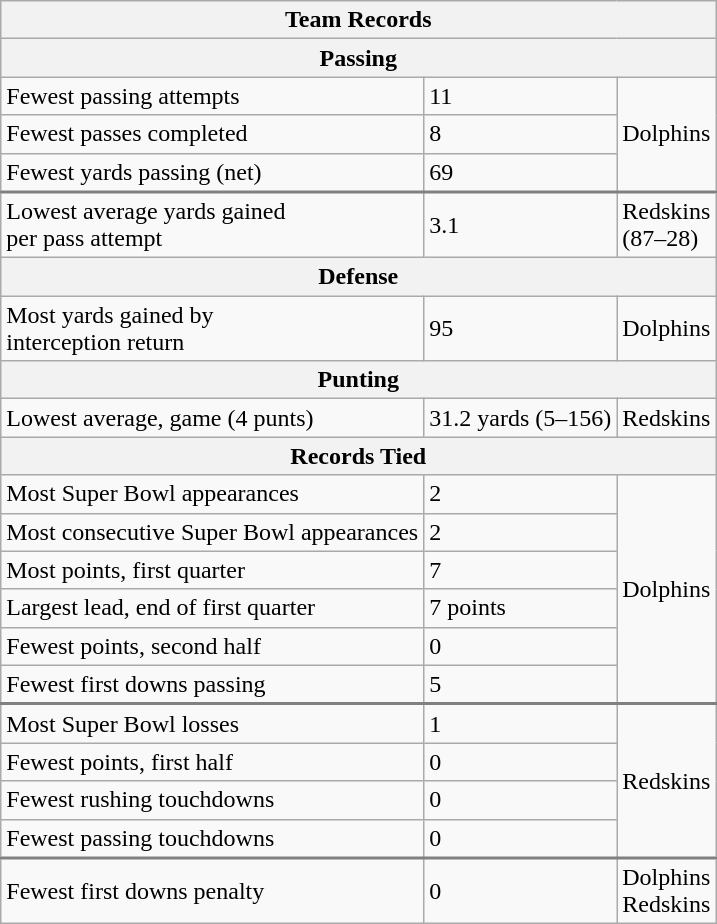<table class="wikitable">
<tr>
<th colspan=3>Team Records</th>
</tr>
<tr>
<th colspan=3>Passing</th>
</tr>
<tr>
<td>Fewest passing attempts</td>
<td>11</td>
<td rowspan=3>Dolphins</td>
</tr>
<tr>
<td>Fewest passes completed</td>
<td>8</td>
</tr>
<tr style="border-bottom: 2px solid gray">
<td>Fewest yards passing (net)</td>
<td>69</td>
</tr>
<tr>
<td>Lowest average yards gained<br>per pass attempt</td>
<td>3.1</td>
<td>Redskins<br>(87–28)</td>
</tr>
<tr>
<th colspan=3>Defense</th>
</tr>
<tr>
<td>Most yards gained by <br>interception return</td>
<td>95</td>
<td>Dolphins</td>
</tr>
<tr>
<th colspan=3>Punting</th>
</tr>
<tr>
<td>Lowest average, game (4 punts)</td>
<td>31.2 yards (5–156)</td>
<td>Redskins</td>
</tr>
<tr>
<th colspan=3>Records Tied</th>
</tr>
<tr>
<td>Most Super Bowl appearances</td>
<td>2</td>
<td rowspan=6>Dolphins</td>
</tr>
<tr>
<td>Most consecutive Super Bowl appearances</td>
<td>2</td>
</tr>
<tr>
<td>Most points, first quarter</td>
<td>7</td>
</tr>
<tr>
<td>Largest lead, end of first quarter</td>
<td>7 points</td>
</tr>
<tr>
<td>Fewest points, second half</td>
<td>0</td>
</tr>
<tr style="border-bottom: 2px solid gray">
<td>Fewest first downs passing</td>
<td>5</td>
</tr>
<tr>
<td>Most Super Bowl losses</td>
<td>1</td>
<td rowspan=4>Redskins</td>
</tr>
<tr>
<td>Fewest points, first half</td>
<td>0</td>
</tr>
<tr>
<td>Fewest rushing touchdowns</td>
<td>0</td>
</tr>
<tr style="border-bottom: 2px solid gray">
<td>Fewest passing touchdowns</td>
<td>0</td>
</tr>
<tr>
<td>Fewest first downs penalty</td>
<td>0</td>
<td>Dolphins<br>Redskins</td>
</tr>
</table>
